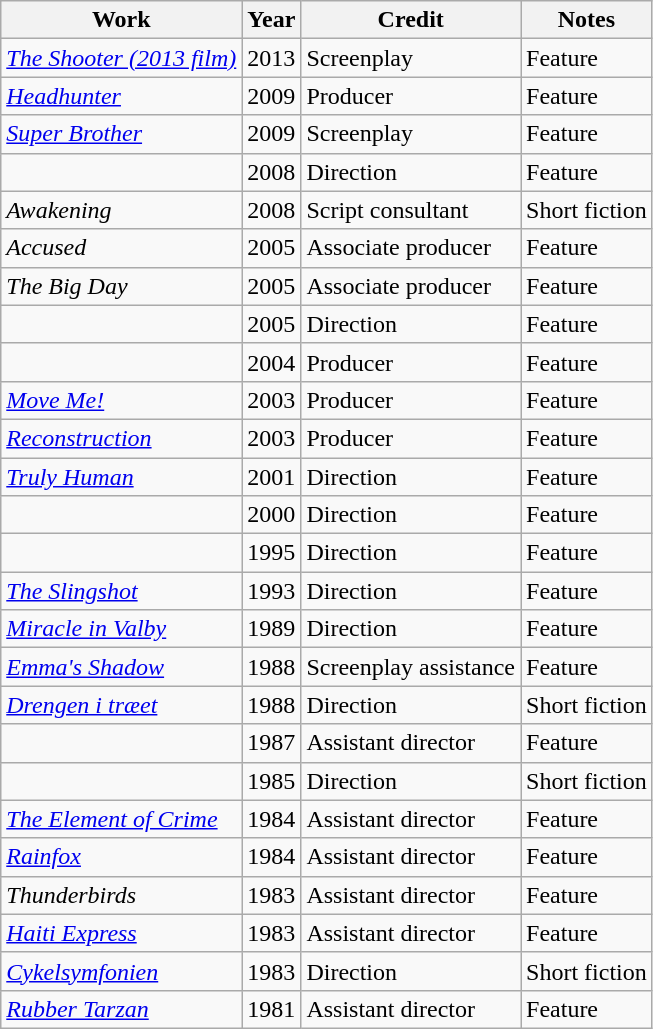<table class="wikitable sortable">
<tr>
<th scope="col">Work</th>
<th scope="col">Year</th>
<th scope="col">Credit</th>
<th scope="col" class="unsortable">Notes</th>
</tr>
<tr>
<td><em><a href='#'>The Shooter (2013 film)</a></em></td>
<td>2013</td>
<td>Screenplay</td>
<td>Feature</td>
</tr>
<tr>
<td><em><a href='#'>Headhunter</a></em></td>
<td>2009</td>
<td>Producer</td>
<td>Feature</td>
</tr>
<tr>
<td><em><a href='#'>Super Brother</a></em></td>
<td>2009</td>
<td>Screenplay</td>
<td>Feature</td>
</tr>
<tr>
<td><em></em></td>
<td>2008</td>
<td>Direction</td>
<td>Feature</td>
</tr>
<tr>
<td><em>Awakening</em></td>
<td>2008</td>
<td>Script consultant</td>
<td>Short fiction</td>
</tr>
<tr>
<td><em>Accused</em></td>
<td>2005</td>
<td>Associate producer</td>
<td>Feature</td>
</tr>
<tr>
<td><em>The Big Day</em></td>
<td>2005</td>
<td>Associate producer</td>
<td>Feature</td>
</tr>
<tr>
<td><em></em></td>
<td>2005</td>
<td>Direction</td>
<td>Feature</td>
</tr>
<tr>
<td><em></em></td>
<td>2004</td>
<td>Producer</td>
<td>Feature</td>
</tr>
<tr>
<td><em><a href='#'>Move Me!</a></em></td>
<td>2003</td>
<td>Producer</td>
<td>Feature</td>
</tr>
<tr>
<td><em><a href='#'>Reconstruction</a></em></td>
<td>2003</td>
<td>Producer</td>
<td>Feature</td>
</tr>
<tr>
<td><em><a href='#'>Truly Human</a></em></td>
<td>2001</td>
<td>Direction</td>
<td>Feature</td>
</tr>
<tr>
<td><em></em></td>
<td>2000</td>
<td>Direction</td>
<td>Feature</td>
</tr>
<tr>
<td><em></em></td>
<td>1995</td>
<td>Direction</td>
<td>Feature</td>
</tr>
<tr>
<td><em><a href='#'>The Slingshot</a></em></td>
<td>1993</td>
<td>Direction</td>
<td>Feature</td>
</tr>
<tr>
<td><em><a href='#'>Miracle in Valby</a></em></td>
<td>1989</td>
<td>Direction</td>
<td>Feature</td>
</tr>
<tr>
<td><em><a href='#'>Emma's Shadow</a></em></td>
<td>1988</td>
<td>Screenplay assistance</td>
<td>Feature</td>
</tr>
<tr>
<td><em><a href='#'>Drengen i træet</a></em></td>
<td>1988</td>
<td>Direction</td>
<td>Short fiction</td>
</tr>
<tr>
<td><em></em></td>
<td>1987</td>
<td>Assistant director</td>
<td>Feature</td>
</tr>
<tr>
<td><em></em></td>
<td>1985</td>
<td>Direction</td>
<td>Short fiction</td>
</tr>
<tr>
<td><em><a href='#'>The Element of Crime</a></em></td>
<td>1984</td>
<td>Assistant director</td>
<td>Feature</td>
</tr>
<tr>
<td><em><a href='#'>Rainfox</a></em></td>
<td>1984</td>
<td>Assistant director</td>
<td>Feature</td>
</tr>
<tr>
<td><em>Thunderbirds</em></td>
<td>1983</td>
<td>Assistant director</td>
<td>Feature</td>
</tr>
<tr>
<td><em><a href='#'>Haiti Express</a></em></td>
<td>1983</td>
<td>Assistant director</td>
<td>Feature</td>
</tr>
<tr>
<td><em><a href='#'>Cykelsymfonien</a></em></td>
<td>1983</td>
<td>Direction</td>
<td>Short fiction</td>
</tr>
<tr>
<td><em><a href='#'>Rubber Tarzan</a></em></td>
<td>1981</td>
<td>Assistant director</td>
<td>Feature</td>
</tr>
</table>
